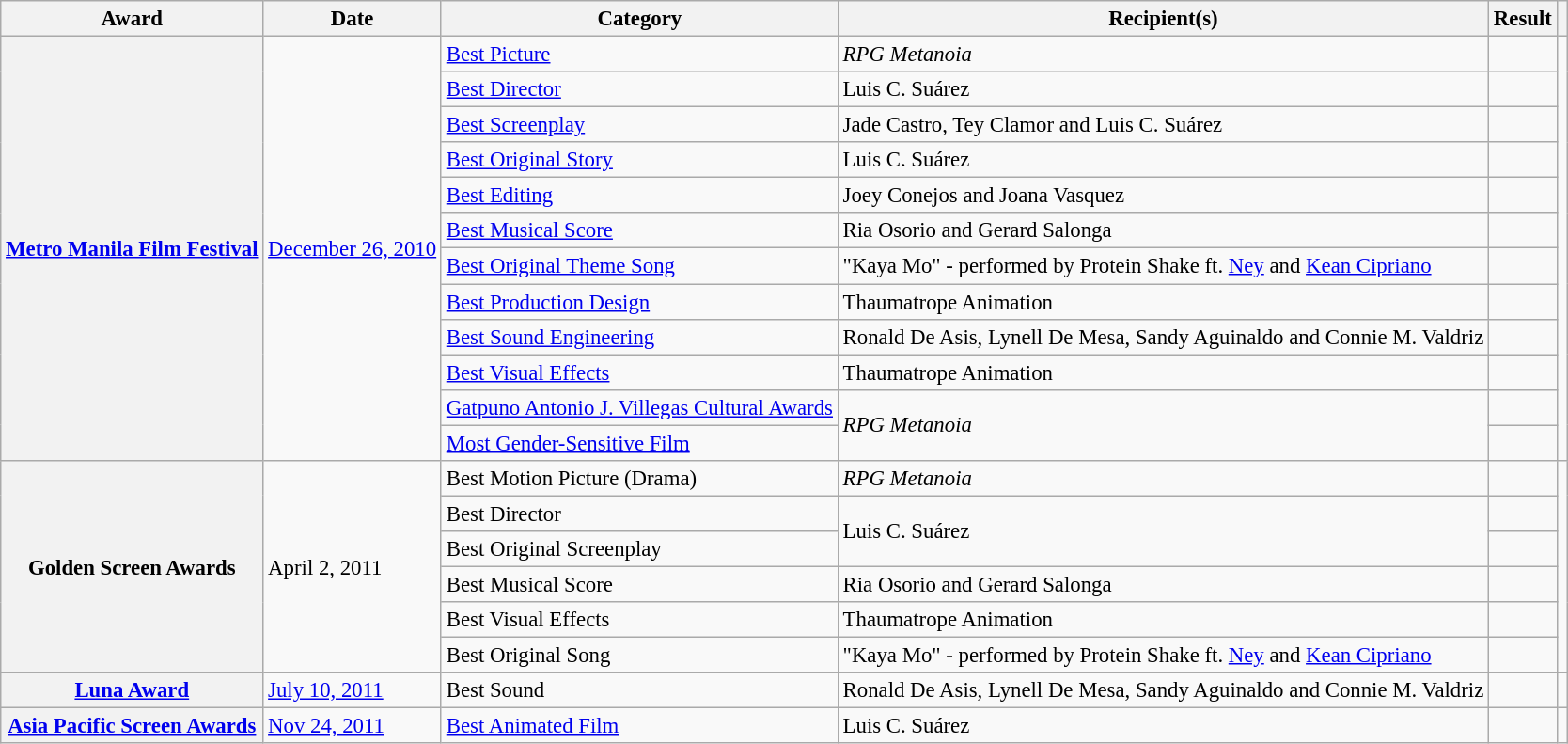<table class="wikitable plainrowheaders sortable" style="font-size: 95%;">
<tr>
<th>Award</th>
<th>Date</th>
<th>Category</th>
<th>Recipient(s)</th>
<th>Result</th>
<th></th>
</tr>
<tr>
<th rowspan="12"><a href='#'>Metro Manila Film Festival</a></th>
<td rowspan="12"><a href='#'>December 26, 2010</a></td>
<td><a href='#'>Best Picture</a></td>
<td><em>RPG Metanoia</em></td>
<td></td>
<td rowspan="12"></td>
</tr>
<tr>
<td><a href='#'>Best Director</a></td>
<td>Luis C. Suárez</td>
<td></td>
</tr>
<tr>
<td><a href='#'>Best Screenplay</a></td>
<td>Jade Castro, Tey Clamor and Luis C. Suárez</td>
<td></td>
</tr>
<tr>
<td><a href='#'>Best Original Story</a></td>
<td>Luis C. Suárez</td>
<td></td>
</tr>
<tr>
<td><a href='#'>Best Editing</a></td>
<td>Joey Conejos and Joana Vasquez</td>
<td></td>
</tr>
<tr>
<td><a href='#'>Best Musical Score</a></td>
<td>Ria Osorio and Gerard Salonga</td>
<td></td>
</tr>
<tr>
<td><a href='#'>Best Original Theme Song</a></td>
<td>"Kaya Mo" - performed by Protein Shake ft. <a href='#'>Ney</a> and <a href='#'>Kean Cipriano</a></td>
<td></td>
</tr>
<tr>
<td><a href='#'>Best Production Design</a></td>
<td>Thaumatrope Animation</td>
<td></td>
</tr>
<tr>
<td><a href='#'>Best Sound Engineering</a></td>
<td>Ronald De Asis, Lynell De Mesa, Sandy Aguinaldo and Connie M. Valdriz</td>
<td></td>
</tr>
<tr>
<td><a href='#'>Best Visual Effects</a></td>
<td>Thaumatrope Animation</td>
<td></td>
</tr>
<tr>
<td><a href='#'>Gatpuno Antonio J. Villegas Cultural Awards</a></td>
<td rowspan="2"><em>RPG Metanoia</em></td>
<td></td>
</tr>
<tr>
<td><a href='#'>Most Gender-Sensitive Film</a></td>
<td></td>
</tr>
<tr>
<th rowspan="6">Golden Screen Awards</th>
<td rowspan="6">April 2, 2011</td>
<td>Best Motion Picture (Drama)</td>
<td><em>RPG Metanoia</em></td>
<td></td>
<td rowspan="6"></td>
</tr>
<tr>
<td>Best Director</td>
<td rowspan="2">Luis C. Suárez</td>
<td></td>
</tr>
<tr>
<td>Best Original Screenplay</td>
<td></td>
</tr>
<tr>
<td>Best Musical Score</td>
<td>Ria Osorio and Gerard Salonga</td>
<td></td>
</tr>
<tr>
<td>Best Visual Effects</td>
<td>Thaumatrope Animation</td>
<td></td>
</tr>
<tr>
<td>Best Original Song</td>
<td>"Kaya Mo" - performed by Protein Shake ft. <a href='#'>Ney</a> and <a href='#'>Kean Cipriano</a></td>
<td></td>
</tr>
<tr>
<th><a href='#'>Luna Award</a></th>
<td><a href='#'>July 10, 2011</a></td>
<td>Best Sound</td>
<td>Ronald De Asis, Lynell De Mesa, Sandy Aguinaldo and Connie M. Valdriz</td>
<td></td>
<td></td>
</tr>
<tr>
<th><a href='#'>Asia Pacific Screen Awards</a></th>
<td><a href='#'>Nov 24, 2011</a></td>
<td><a href='#'>Best Animated Film</a></td>
<td>Luis C. Suárez</td>
<td></td>
<td></td>
</tr>
</table>
